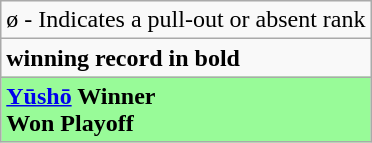<table class="wikitable">
<tr>
<td>ø - Indicates a pull-out or absent rank</td>
</tr>
<tr>
<td><strong>winning record in bold</strong></td>
</tr>
<tr>
<td style="background: PaleGreen;"><strong><a href='#'>Yūshō</a> Winner</strong><br><strong>Won Playoff</strong></td>
</tr>
</table>
